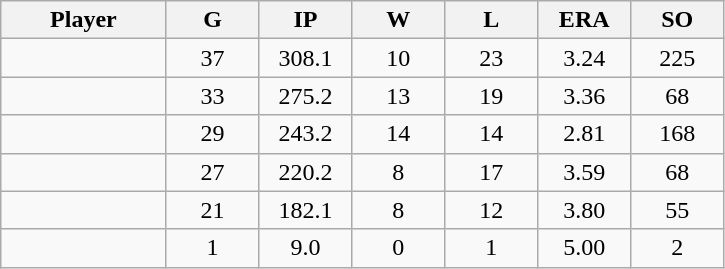<table class="wikitable sortable">
<tr>
<th bgcolor="#DDDDFF" width="16%">Player</th>
<th bgcolor="#DDDDFF" width="9%">G</th>
<th bgcolor="#DDDDFF" width="9%">IP</th>
<th bgcolor="#DDDDFF" width="9%">W</th>
<th bgcolor="#DDDDFF" width="9%">L</th>
<th bgcolor="#DDDDFF" width="9%">ERA</th>
<th bgcolor="#DDDDFF" width="9%">SO</th>
</tr>
<tr align="center">
<td></td>
<td>37</td>
<td>308.1</td>
<td>10</td>
<td>23</td>
<td>3.24</td>
<td>225</td>
</tr>
<tr align="center">
<td></td>
<td>33</td>
<td>275.2</td>
<td>13</td>
<td>19</td>
<td>3.36</td>
<td>68</td>
</tr>
<tr align="center">
<td></td>
<td>29</td>
<td>243.2</td>
<td>14</td>
<td>14</td>
<td>2.81</td>
<td>168</td>
</tr>
<tr align="center">
<td></td>
<td>27</td>
<td>220.2</td>
<td>8</td>
<td>17</td>
<td>3.59</td>
<td>68</td>
</tr>
<tr align="center">
<td></td>
<td>21</td>
<td>182.1</td>
<td>8</td>
<td>12</td>
<td>3.80</td>
<td>55</td>
</tr>
<tr align="center">
<td></td>
<td>1</td>
<td>9.0</td>
<td>0</td>
<td>1</td>
<td>5.00</td>
<td>2</td>
</tr>
</table>
